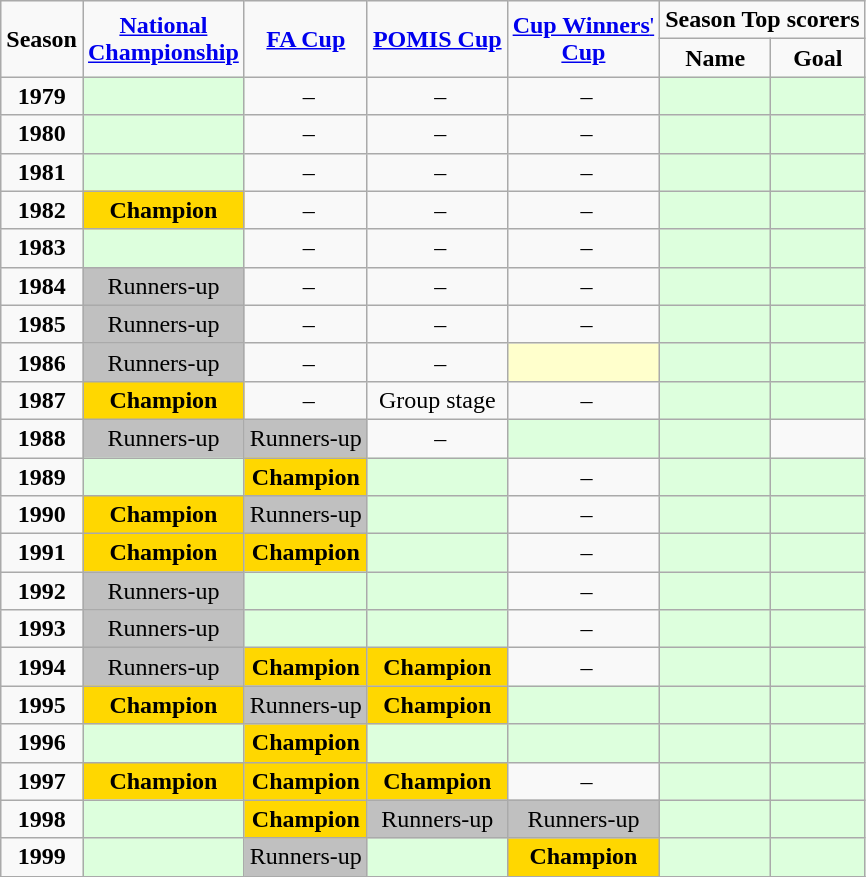<table class="wikitable" style="text-align: center">
<tr>
<td rowspan=2><strong>Season</strong></td>
<td rowspan=2><a href='#'><strong>National</strong><br> <strong>Championship</strong></a></td>
<td rowspan=2><a href='#'><strong>FA Cup</strong></a></td>
<td rowspan=2><strong><a href='#'>POMIS Cup</a></strong></td>
<td rowspan=2><a href='#'><strong>Cup Winners</strong>'<br> <strong>Cup</strong></a></td>
<td colspan=2><strong>Season Top scorers</strong></td>
</tr>
<tr>
<td><strong>Name</strong></td>
<td><strong>Goal</strong></td>
</tr>
<tr>
<td><strong>1979</strong></td>
<td style="background:#dfd;"></td>
<td> –</td>
<td> –</td>
<td> –</td>
<td style="background:#dfd;"></td>
<td style="background:#dfd;"></td>
</tr>
<tr>
<td><strong>1980</strong></td>
<td style="background:#dfd;"></td>
<td> –</td>
<td> –</td>
<td> –</td>
<td style="background:#dfd;"></td>
<td style="background:#dfd;"></td>
</tr>
<tr>
<td><strong>1981</strong></td>
<td style="background:#dfd;"></td>
<td> –</td>
<td> –</td>
<td> –</td>
<td style="background:#dfd;"></td>
<td style="background:#dfd;"></td>
</tr>
<tr>
<td><strong>1982</strong></td>
<td bgcolor=gold><strong>Champion</strong></td>
<td> –</td>
<td> –</td>
<td> –</td>
<td style="background:#dfd;"></td>
<td style="background:#dfd;"></td>
</tr>
<tr>
<td><strong>1983</strong></td>
<td style="background:#dfd;"></td>
<td> –</td>
<td> –</td>
<td> –</td>
<td style="background:#dfd;"></td>
<td style="background:#dfd;"></td>
</tr>
<tr>
<td><strong>1984</strong></td>
<td style="background:silver;">Runners-up</td>
<td> –</td>
<td> –</td>
<td> –</td>
<td style="background:#dfd;"></td>
<td style="background:#dfd;"></td>
</tr>
<tr>
<td><strong>1985</strong></td>
<td style="background:silver;">Runners-up</td>
<td> –</td>
<td> –</td>
<td> –</td>
<td style="background:#dfd;"></td>
<td style="background:#dfd;"></td>
</tr>
<tr>
<td><strong>1986</strong></td>
<td style="background:silver;">Runners-up</td>
<td> –</td>
<td> –</td>
<td style="background:#FFFFCC;"></td>
<td style="background:#dfd;"></td>
<td style="background:#dfd;"></td>
</tr>
<tr>
<td><strong>1987</strong></td>
<td bgcolor=gold><strong>Champion</strong></td>
<td> –</td>
<td>Group stage</td>
<td> –</td>
<td style="background:#dfd;"></td>
<td style="background:#dfd;"></td>
</tr>
<tr>
<td><strong>1988</strong></td>
<td style="background:silver;">Runners-up</td>
<td style="background:silver;">Runners-up</td>
<td> –</td>
<td style="background:#dfd;"></td>
<td style="background:#dfd;"></td>
</tr>
<tr>
<td><strong>1989</strong></td>
<td style="background:#dfd;"></td>
<td bgcolor=gold><strong>Champion</strong></td>
<td style="background:#dfd;"></td>
<td> –</td>
<td style="background:#dfd;"></td>
<td style="background:#dfd;"></td>
</tr>
<tr>
<td><strong>1990</strong></td>
<td bgcolor=gold><strong>Champion</strong></td>
<td style="background:silver;">Runners-up</td>
<td style="background:#dfd;"></td>
<td> –</td>
<td style="background:#dfd;"></td>
<td style="background:#dfd;"></td>
</tr>
<tr>
<td><strong>1991</strong></td>
<td bgcolor=gold><strong>Champion</strong></td>
<td bgcolor=gold><strong>Champion</strong></td>
<td style="background:#dfd;"></td>
<td> –</td>
<td style="background:#dfd;"></td>
<td style="background:#dfd;"></td>
</tr>
<tr>
<td><strong>1992</strong></td>
<td style="background:silver;">Runners-up</td>
<td style="background:#dfd;"></td>
<td style="background:#dfd;"></td>
<td> –</td>
<td style="background:#dfd;"></td>
<td style="background:#dfd;"></td>
</tr>
<tr>
<td><strong>1993</strong></td>
<td style="background:silver;">Runners-up</td>
<td style="background:#dfd;"></td>
<td style="background:#dfd;"></td>
<td> –</td>
<td style="background:#dfd;"></td>
<td style="background:#dfd;"></td>
</tr>
<tr>
<td><strong>1994</strong></td>
<td style="background:silver;">Runners-up</td>
<td bgcolor=gold><strong>Champion</strong></td>
<td bgcolor=gold><strong>Champion</strong></td>
<td> –</td>
<td style="background:#dfd;"></td>
<td style="background:#dfd;"></td>
</tr>
<tr>
<td><strong>1995</strong></td>
<td bgcolor=gold><strong>Champion</strong></td>
<td style="background:silver;">Runners-up</td>
<td bgcolor=gold><strong>Champion</strong></td>
<td style="background:#dfd;"></td>
<td style="background:#dfd;"></td>
<td style="background:#dfd;"></td>
</tr>
<tr>
<td><strong>1996</strong></td>
<td style="background:#dfd;"></td>
<td bgcolor=gold><strong>Champion</strong></td>
<td style="background:#dfd;"></td>
<td style="background:#dfd;"></td>
<td style="background:#dfd;"></td>
<td style="background:#dfd;"></td>
</tr>
<tr>
<td><strong>1997</strong></td>
<td bgcolor=gold><strong>Champion</strong></td>
<td bgcolor=gold><strong>Champion</strong></td>
<td bgcolor=gold><strong>Champion</strong></td>
<td> –</td>
<td style="background:#dfd;"></td>
<td style="background:#dfd;"></td>
</tr>
<tr>
<td><strong>1998</strong></td>
<td style="background:#dfd;"></td>
<td bgcolor=gold><strong>Champion</strong></td>
<td style="background:silver;">Runners-up</td>
<td style="background:silver;">Runners-up</td>
<td style="background:#dfd;"></td>
<td style="background:#dfd;"></td>
</tr>
<tr>
<td><strong>1999</strong></td>
<td style="background:#dfd;"></td>
<td style="background:silver;">Runners-up</td>
<td style="background:#dfd;"></td>
<td bgcolor=gold><strong>Champion</strong></td>
<td style="background:#dfd;"></td>
<td style="background:#dfd;"></td>
</tr>
<tr>
</tr>
</table>
